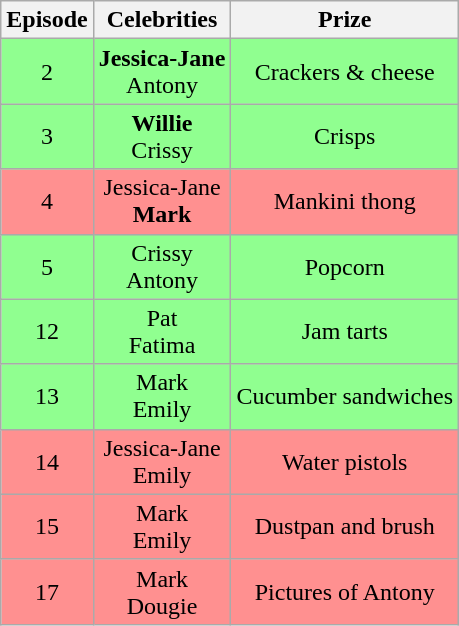<table class=wikitable style="text-align:center">
<tr>
<th>Episode</th>
<th>Celebrities</th>
<th>Prize</th>
</tr>
<tr style="background:#90ff90;">
<td>2</td>
<td><strong>Jessica-Jane</strong><br>Antony</td>
<td>Crackers & cheese</td>
</tr>
<tr style="background:#90ff90;">
<td>3</td>
<td><strong>Willie</strong><br>Crissy</td>
<td>Crisps</td>
</tr>
<tr style="background:#ff9090;">
<td>4</td>
<td>Jessica-Jane<br><strong>Mark</strong></td>
<td>Mankini thong</td>
</tr>
<tr style="background:#90ff90;">
<td>5</td>
<td>Crissy<br>Antony</td>
<td>Popcorn</td>
</tr>
<tr style="background:#90ff90;">
<td>12</td>
<td>Pat<br>Fatima</td>
<td>Jam tarts</td>
</tr>
<tr style="background:#90ff90;">
<td>13</td>
<td>Mark<br>Emily</td>
<td>Cucumber sandwiches</td>
</tr>
<tr style="background:#ff9090;">
<td>14</td>
<td>Jessica-Jane<br>Emily</td>
<td>Water pistols</td>
</tr>
<tr style="background:#ff9090;">
<td>15</td>
<td>Mark<br>Emily</td>
<td>Dustpan and brush</td>
</tr>
<tr style="background:#ff9090;">
<td>17</td>
<td>Mark<br>Dougie</td>
<td>Pictures of Antony</td>
</tr>
</table>
